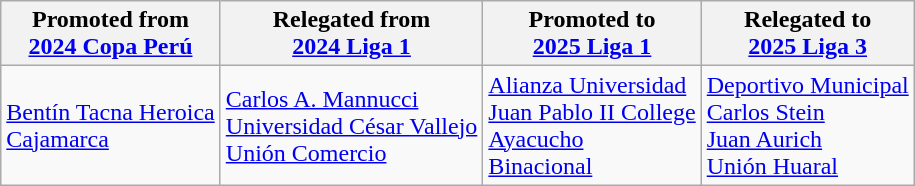<table class="wikitable">
<tr>
<th>Promoted from<br><a href='#'>2024 Copa Perú</a></th>
<th>Relegated from<br><a href='#'>2024 Liga 1</a></th>
<th>Promoted to<br><a href='#'>2025 Liga 1</a></th>
<th>Relegated to<br><a href='#'>2025 Liga 3</a></th>
</tr>
<tr>
<td> <a href='#'>Bentín Tacna Heroica</a> <br> <a href='#'>Cajamarca</a> </td>
<td> <a href='#'>Carlos A. Mannucci</a> <br> <a href='#'>Universidad César Vallejo</a> <br> <a href='#'>Unión Comercio</a> </td>
<td> <a href='#'>Alianza Universidad</a> <br> <a href='#'>Juan Pablo II College</a> <br> <a href='#'>Ayacucho</a> <br> <a href='#'>Binacional</a> </td>
<td> <a href='#'>Deportivo Municipal</a> <br> <a href='#'>Carlos Stein</a> <br> <a href='#'>Juan Aurich</a> <br> <a href='#'>Unión Huaral</a> </td>
</tr>
</table>
